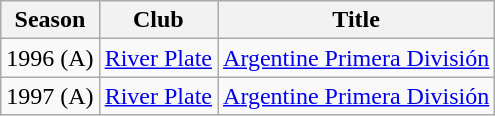<table class="wikitable">
<tr>
<th>Season</th>
<th>Club</th>
<th>Title</th>
</tr>
<tr>
<td>1996 (A)</td>
<td><a href='#'>River Plate</a></td>
<td><a href='#'>Argentine Primera División</a></td>
</tr>
<tr>
<td>1997 (A)</td>
<td><a href='#'>River Plate</a></td>
<td><a href='#'>Argentine Primera División</a></td>
</tr>
</table>
